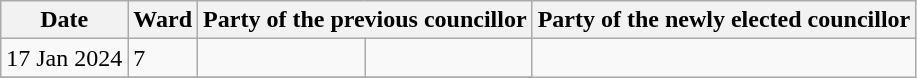<table class="wikitable">
<tr>
<th>Date</th>
<th>Ward</th>
<th colspan=2>Party of the previous councillor</th>
<th colspan=2>Party of the newly elected councillor</th>
</tr>
<tr>
<td>17 Jan 2024</td>
<td>7</td>
<td></td>
<td></td>
</tr>
<tr>
</tr>
</table>
